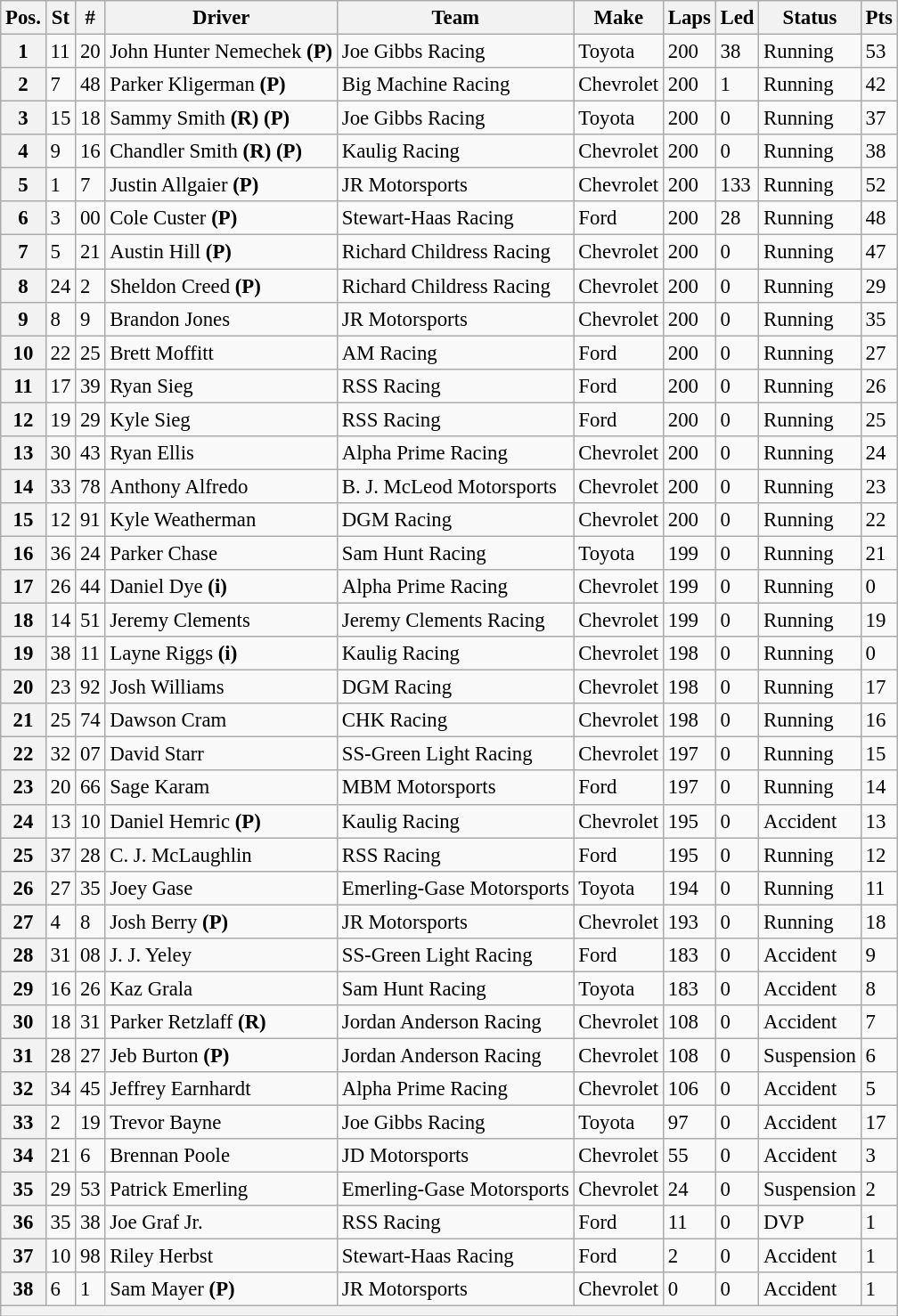<table class="wikitable" style="font-size:95%">
<tr>
<th>Pos.</th>
<th>St</th>
<th>#</th>
<th>Driver</th>
<th>Team</th>
<th>Make</th>
<th>Laps</th>
<th>Led</th>
<th>Status</th>
<th>Pts</th>
</tr>
<tr>
<th>1</th>
<td>11</td>
<td>20</td>
<td>John Hunter Nemechek <strong>(P)</strong></td>
<td>Joe Gibbs Racing</td>
<td>Toyota</td>
<td>200</td>
<td>38</td>
<td>Running</td>
<td>53</td>
</tr>
<tr>
<th>2</th>
<td>7</td>
<td>48</td>
<td>Parker Kligerman <strong>(P)</strong></td>
<td>Big Machine Racing</td>
<td>Chevrolet</td>
<td>200</td>
<td>1</td>
<td>Running</td>
<td>42</td>
</tr>
<tr>
<th>3</th>
<td>15</td>
<td>18</td>
<td>Sammy Smith <strong>(R)</strong> <strong>(P)</strong></td>
<td>Joe Gibbs Racing</td>
<td>Toyota</td>
<td>200</td>
<td>0</td>
<td>Running</td>
<td>37</td>
</tr>
<tr>
<th>4</th>
<td>9</td>
<td>16</td>
<td>Chandler Smith <strong>(R)</strong> <strong>(P)</strong></td>
<td>Kaulig Racing</td>
<td>Chevrolet</td>
<td>200</td>
<td>0</td>
<td>Running</td>
<td>38</td>
</tr>
<tr>
<th>5</th>
<td>1</td>
<td>7</td>
<td>Justin Allgaier <strong>(P)</strong></td>
<td>JR Motorsports</td>
<td>Chevrolet</td>
<td>200</td>
<td>133</td>
<td>Running</td>
<td>52</td>
</tr>
<tr>
<th>6</th>
<td>3</td>
<td>00</td>
<td>Cole Custer <strong>(P)</strong></td>
<td>Stewart-Haas Racing</td>
<td>Ford</td>
<td>200</td>
<td>28</td>
<td>Running</td>
<td>48</td>
</tr>
<tr>
<th>7</th>
<td>5</td>
<td>21</td>
<td>Austin Hill <strong>(P)</strong></td>
<td>Richard Childress Racing</td>
<td>Chevrolet</td>
<td>200</td>
<td>0</td>
<td>Running</td>
<td>47</td>
</tr>
<tr>
<th>8</th>
<td>24</td>
<td>2</td>
<td>Sheldon Creed <strong>(P)</strong></td>
<td>Richard Childress Racing</td>
<td>Chevrolet</td>
<td>200</td>
<td>0</td>
<td>Running</td>
<td>29</td>
</tr>
<tr>
<th>9</th>
<td>8</td>
<td>9</td>
<td>Brandon Jones</td>
<td>JR Motorsports</td>
<td>Chevrolet</td>
<td>200</td>
<td>0</td>
<td>Running</td>
<td>35</td>
</tr>
<tr>
<th>10</th>
<td>22</td>
<td>25</td>
<td>Brett Moffitt</td>
<td>AM Racing</td>
<td>Ford</td>
<td>200</td>
<td>0</td>
<td>Running</td>
<td>27</td>
</tr>
<tr>
<th>11</th>
<td>17</td>
<td>39</td>
<td>Ryan Sieg</td>
<td>RSS Racing</td>
<td>Ford</td>
<td>200</td>
<td>0</td>
<td>Running</td>
<td>26</td>
</tr>
<tr>
<th>12</th>
<td>19</td>
<td>29</td>
<td>Kyle Sieg</td>
<td>RSS Racing</td>
<td>Ford</td>
<td>200</td>
<td>0</td>
<td>Running</td>
<td>25</td>
</tr>
<tr>
<th>13</th>
<td>30</td>
<td>43</td>
<td>Ryan Ellis</td>
<td>Alpha Prime Racing</td>
<td>Chevrolet</td>
<td>200</td>
<td>0</td>
<td>Running</td>
<td>24</td>
</tr>
<tr>
<th>14</th>
<td>33</td>
<td>78</td>
<td>Anthony Alfredo</td>
<td>B. J. McLeod Motorsports</td>
<td>Chevrolet</td>
<td>200</td>
<td>0</td>
<td>Running</td>
<td>23</td>
</tr>
<tr>
<th>15</th>
<td>12</td>
<td>91</td>
<td>Kyle Weatherman</td>
<td>DGM Racing</td>
<td>Chevrolet</td>
<td>200</td>
<td>0</td>
<td>Running</td>
<td>22</td>
</tr>
<tr>
<th>16</th>
<td>36</td>
<td>24</td>
<td>Parker Chase</td>
<td>Sam Hunt Racing</td>
<td>Toyota</td>
<td>199</td>
<td>0</td>
<td>Running</td>
<td>21</td>
</tr>
<tr>
<th>17</th>
<td>26</td>
<td>44</td>
<td>Daniel Dye <strong>(i)</strong></td>
<td>Alpha Prime Racing</td>
<td>Chevrolet</td>
<td>199</td>
<td>0</td>
<td>Running</td>
<td>0</td>
</tr>
<tr>
<th>18</th>
<td>14</td>
<td>51</td>
<td>Jeremy Clements</td>
<td>Jeremy Clements Racing</td>
<td>Chevrolet</td>
<td>199</td>
<td>0</td>
<td>Running</td>
<td>19</td>
</tr>
<tr>
<th>19</th>
<td>38</td>
<td>11</td>
<td>Layne Riggs <strong>(i)</strong></td>
<td>Kaulig Racing</td>
<td>Chevrolet</td>
<td>198</td>
<td>0</td>
<td>Running</td>
<td>0</td>
</tr>
<tr>
<th>20</th>
<td>23</td>
<td>92</td>
<td>Josh Williams</td>
<td>DGM Racing</td>
<td>Chevrolet</td>
<td>198</td>
<td>0</td>
<td>Running</td>
<td>17</td>
</tr>
<tr>
<th>21</th>
<td>25</td>
<td>74</td>
<td>Dawson Cram</td>
<td>CHK Racing</td>
<td>Chevrolet</td>
<td>198</td>
<td>0</td>
<td>Running</td>
<td>16</td>
</tr>
<tr>
<th>22</th>
<td>32</td>
<td>07</td>
<td>David Starr</td>
<td>SS-Green Light Racing</td>
<td>Chevrolet</td>
<td>197</td>
<td>0</td>
<td>Running</td>
<td>15</td>
</tr>
<tr>
<th>23</th>
<td>20</td>
<td>66</td>
<td>Sage Karam</td>
<td>MBM Motorsports</td>
<td>Ford</td>
<td>197</td>
<td>0</td>
<td>Running</td>
<td>14</td>
</tr>
<tr>
<th>24</th>
<td>13</td>
<td>10</td>
<td>Daniel Hemric <strong>(P)</strong></td>
<td>Kaulig Racing</td>
<td>Chevrolet</td>
<td>195</td>
<td>0</td>
<td>Accident</td>
<td>13</td>
</tr>
<tr>
<th>25</th>
<td>37</td>
<td>28</td>
<td>C. J. McLaughlin</td>
<td>RSS Racing</td>
<td>Ford</td>
<td>195</td>
<td>0</td>
<td>Running</td>
<td>12</td>
</tr>
<tr>
<th>26</th>
<td>27</td>
<td>35</td>
<td>Joey Gase</td>
<td>Emerling-Gase Motorsports</td>
<td>Toyota</td>
<td>194</td>
<td>0</td>
<td>Running</td>
<td>11</td>
</tr>
<tr>
<th>27</th>
<td>4</td>
<td>8</td>
<td>Josh Berry <strong>(P)</strong></td>
<td>JR Motorsports</td>
<td>Chevrolet</td>
<td>193</td>
<td>0</td>
<td>Running</td>
<td>18</td>
</tr>
<tr>
<th>28</th>
<td>31</td>
<td>08</td>
<td>J. J. Yeley</td>
<td>SS-Green Light Racing</td>
<td>Ford</td>
<td>183</td>
<td>0</td>
<td>Accident</td>
<td>9</td>
</tr>
<tr>
<th>29</th>
<td>16</td>
<td>26</td>
<td>Kaz Grala</td>
<td>Sam Hunt Racing</td>
<td>Toyota</td>
<td>183</td>
<td>0</td>
<td>Accident</td>
<td>8</td>
</tr>
<tr>
<th>30</th>
<td>18</td>
<td>31</td>
<td>Parker Retzlaff <strong>(R)</strong></td>
<td>Jordan Anderson Racing</td>
<td>Chevrolet</td>
<td>108</td>
<td>0</td>
<td>Accident</td>
<td>7</td>
</tr>
<tr>
<th>31</th>
<td>28</td>
<td>27</td>
<td>Jeb Burton <strong>(P)</strong></td>
<td>Jordan Anderson Racing</td>
<td>Chevrolet</td>
<td>108</td>
<td>0</td>
<td>Suspension</td>
<td>6</td>
</tr>
<tr>
<th>32</th>
<td>34</td>
<td>45</td>
<td>Jeffrey Earnhardt</td>
<td>Alpha Prime Racing</td>
<td>Chevrolet</td>
<td>106</td>
<td>0</td>
<td>Accident</td>
<td>5</td>
</tr>
<tr>
<th>33</th>
<td>2</td>
<td>19</td>
<td>Trevor Bayne</td>
<td>Joe Gibbs Racing</td>
<td>Toyota</td>
<td>97</td>
<td>0</td>
<td>Accident</td>
<td>17</td>
</tr>
<tr>
<th>34</th>
<td>21</td>
<td>6</td>
<td>Brennan Poole</td>
<td>JD Motorsports</td>
<td>Chevrolet</td>
<td>55</td>
<td>0</td>
<td>Accident</td>
<td>3</td>
</tr>
<tr>
<th>35</th>
<td>29</td>
<td>53</td>
<td>Patrick Emerling</td>
<td>Emerling-Gase Motorsports</td>
<td>Chevrolet</td>
<td>24</td>
<td>0</td>
<td>Suspension</td>
<td>2</td>
</tr>
<tr>
<th>36</th>
<td>35</td>
<td>38</td>
<td>Joe Graf Jr.</td>
<td>RSS Racing</td>
<td>Ford</td>
<td>11</td>
<td>0</td>
<td>DVP</td>
<td>1</td>
</tr>
<tr>
<th>37</th>
<td>10</td>
<td>98</td>
<td>Riley Herbst</td>
<td>Stewart-Haas Racing</td>
<td>Ford</td>
<td>2</td>
<td>0</td>
<td>Accident</td>
<td>1</td>
</tr>
<tr>
<th>38</th>
<td>6</td>
<td>1</td>
<td>Sam Mayer <strong>(P)</strong></td>
<td>JR Motorsports</td>
<td>Chevrolet</td>
<td>0</td>
<td>0</td>
<td>Accident</td>
<td>1</td>
</tr>
<tr>
<th colspan="10"></th>
</tr>
</table>
